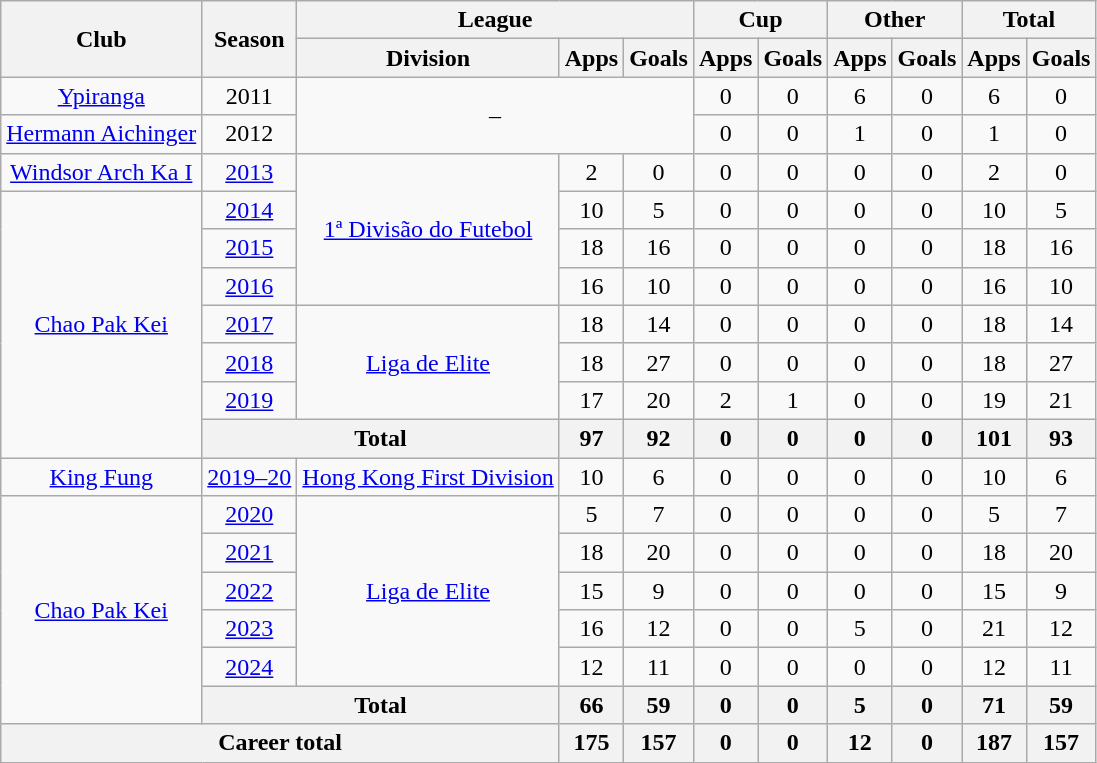<table class="wikitable" style="text-align: center">
<tr>
<th rowspan="2">Club</th>
<th rowspan="2">Season</th>
<th colspan="3">League</th>
<th colspan="2">Cup</th>
<th colspan="2">Other</th>
<th colspan="2">Total</th>
</tr>
<tr>
<th>Division</th>
<th>Apps</th>
<th>Goals</th>
<th>Apps</th>
<th>Goals</th>
<th>Apps</th>
<th>Goals</th>
<th>Apps</th>
<th>Goals</th>
</tr>
<tr>
<td><a href='#'>Ypiranga</a></td>
<td>2011</td>
<td colspan="3" rowspan="2">–</td>
<td>0</td>
<td>0</td>
<td>6</td>
<td>0</td>
<td>6</td>
<td>0</td>
</tr>
<tr>
<td><a href='#'>Hermann Aichinger</a></td>
<td>2012</td>
<td>0</td>
<td>0</td>
<td>1</td>
<td>0</td>
<td>1</td>
<td>0</td>
</tr>
<tr>
<td><a href='#'>Windsor Arch Ka I</a></td>
<td><a href='#'>2013</a></td>
<td rowspan="4"><a href='#'>1ª Divisão do Futebol</a></td>
<td>2</td>
<td>0</td>
<td>0</td>
<td>0</td>
<td>0</td>
<td>0</td>
<td>2</td>
<td>0</td>
</tr>
<tr>
<td rowspan="7"><a href='#'>Chao Pak Kei</a></td>
<td><a href='#'>2014</a></td>
<td>10</td>
<td>5</td>
<td>0</td>
<td>0</td>
<td>0</td>
<td>0</td>
<td>10</td>
<td>5</td>
</tr>
<tr>
<td><a href='#'>2015</a></td>
<td>18</td>
<td>16</td>
<td>0</td>
<td>0</td>
<td>0</td>
<td>0</td>
<td>18</td>
<td>16</td>
</tr>
<tr>
<td><a href='#'>2016</a></td>
<td>16</td>
<td>10</td>
<td>0</td>
<td>0</td>
<td>0</td>
<td>0</td>
<td>16</td>
<td>10</td>
</tr>
<tr>
<td><a href='#'>2017</a></td>
<td rowspan="3"><a href='#'>Liga de Elite</a></td>
<td>18</td>
<td>14</td>
<td>0</td>
<td>0</td>
<td>0</td>
<td>0</td>
<td>18</td>
<td>14</td>
</tr>
<tr>
<td><a href='#'>2018</a></td>
<td>18</td>
<td>27</td>
<td>0</td>
<td>0</td>
<td>0</td>
<td>0</td>
<td>18</td>
<td>27</td>
</tr>
<tr>
<td><a href='#'>2019</a></td>
<td>17</td>
<td>20</td>
<td>2</td>
<td>1</td>
<td>0</td>
<td>0</td>
<td>19</td>
<td>21</td>
</tr>
<tr>
<th colspan="2"><strong>Total</strong></th>
<th>97</th>
<th>92</th>
<th>0</th>
<th>0</th>
<th>0</th>
<th>0</th>
<th>101</th>
<th>93</th>
</tr>
<tr>
<td><a href='#'>King Fung</a></td>
<td><a href='#'>2019–20</a></td>
<td><a href='#'>Hong Kong First Division</a></td>
<td>10</td>
<td>6</td>
<td>0</td>
<td>0</td>
<td>0</td>
<td>0</td>
<td>10</td>
<td>6</td>
</tr>
<tr>
<td rowspan=6><a href='#'>Chao Pak Kei</a></td>
<td><a href='#'>2020</a></td>
<td rowspan=5><a href='#'>Liga de Elite</a></td>
<td>5</td>
<td>7</td>
<td>0</td>
<td>0</td>
<td>0</td>
<td>0</td>
<td>5</td>
<td>7</td>
</tr>
<tr>
<td><a href='#'>2021</a></td>
<td>18</td>
<td>20</td>
<td>0</td>
<td>0</td>
<td>0</td>
<td>0</td>
<td>18</td>
<td>20</td>
</tr>
<tr>
<td><a href='#'>2022</a></td>
<td>15</td>
<td>9</td>
<td>0</td>
<td>0</td>
<td>0</td>
<td>0</td>
<td>15</td>
<td>9</td>
</tr>
<tr>
<td><a href='#'>2023</a></td>
<td>16</td>
<td>12</td>
<td>0</td>
<td>0</td>
<td>5</td>
<td>0</td>
<td>21</td>
<td>12</td>
</tr>
<tr>
<td><a href='#'>2024</a></td>
<td>12</td>
<td>11</td>
<td>0</td>
<td>0</td>
<td>0</td>
<td>0</td>
<td>12</td>
<td>11</td>
</tr>
<tr>
<th colspan=2>Total</th>
<th>66</th>
<th>59</th>
<th>0</th>
<th>0</th>
<th>5</th>
<th>0</th>
<th>71</th>
<th>59</th>
</tr>
<tr>
<th colspan="3"><strong>Career total</strong></th>
<th>175</th>
<th>157</th>
<th>0</th>
<th>0</th>
<th>12</th>
<th>0</th>
<th>187</th>
<th>157</th>
</tr>
</table>
